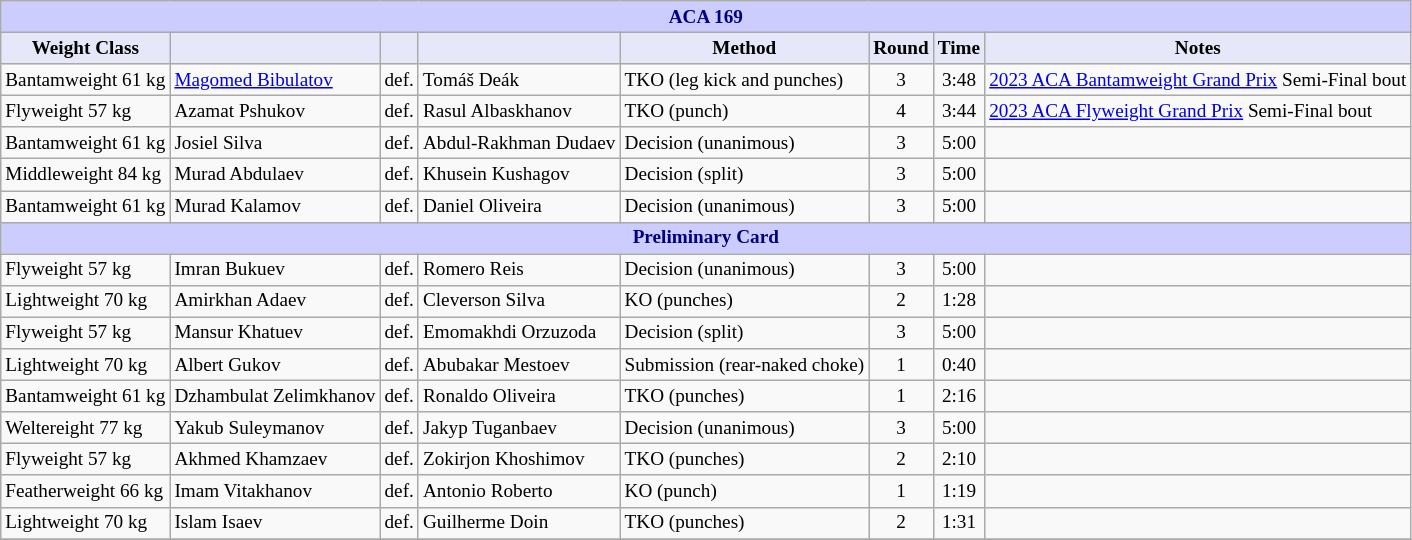<table class="wikitable" style="font-size: 80%;">
<tr>
<th colspan="8" style="background-color: #ccf; color: #000080; text-align: center;"><strong>ACA 169</strong></th>
</tr>
<tr>
<th colspan="1" style="background-color: #E6E8FA; color: #000000; text-align: center;">Weight Class</th>
<th colspan="1" style="background-color: #E6E8FA; color: #000000; text-align: center;"></th>
<th colspan="1" style="background-color: #E6E8FA; color: #000000; text-align: center;"></th>
<th colspan="1" style="background-color: #E6E8FA; color: #000000; text-align: center;"></th>
<th colspan="1" style="background-color: #E6E8FA; color: #000000; text-align: center;">Method</th>
<th colspan="1" style="background-color: #E6E8FA; color: #000000; text-align: center;">Round</th>
<th colspan="1" style="background-color: #E6E8FA; color: #000000; text-align: center;">Time</th>
<th colspan="1" style="background-color: #E6E8FA; color: #000000; text-align: center;">Notes</th>
</tr>
<tr>
<td>Bantamweight 61 kg</td>
<td> <a href='#'>Magomed Bibulatov</a></td>
<td>def.</td>
<td> Tomáš Deák</td>
<td>TKO (leg kick and punches)</td>
<td align=center>3</td>
<td align=center>3:48</td>
<td><a href='#'>2023 ACA Bantamweight Grand Prix</a> Semi-Final bout</td>
</tr>
<tr>
<td>Flyweight 57 kg</td>
<td> Azamat Pshukov</td>
<td>def.</td>
<td> Rasul Albaskhanov</td>
<td>TKO (punch)</td>
<td align=center>4</td>
<td align=center>3:44</td>
<td><a href='#'>2023 ACA Flyweight Grand Prix</a> Semi-Final bout</td>
</tr>
<tr>
<td>Bantamweight 61 kg</td>
<td> Josiel Silva</td>
<td>def.</td>
<td> Abdul-Rakhman Dudaev</td>
<td>Decision (unanimous)</td>
<td align=center>3</td>
<td align=center>5:00</td>
<td></td>
</tr>
<tr>
<td>Middleweight 84 kg</td>
<td> Murad Abdulaev</td>
<td>def.</td>
<td> Khusein Kushagov</td>
<td>Decision (split)</td>
<td align=center>3</td>
<td align=center>5:00</td>
<td></td>
</tr>
<tr>
<td>Bantamweight 61 kg</td>
<td> Murad Kalamov</td>
<td>def.</td>
<td> Daniel Oliveira</td>
<td>Decision (unanimous)</td>
<td align=center>3</td>
<td align=center>5:00</td>
<td></td>
</tr>
<tr>
<th colspan="8" style="background-color: #ccf; color: #000080; text-align: center;"><strong>Preliminary Card</strong></th>
</tr>
<tr>
<td>Flyweight 57 kg</td>
<td> Imran Bukuev</td>
<td>def.</td>
<td> Romero Reis</td>
<td>Decision (unanimous)</td>
<td align=center>3</td>
<td align=center>5:00</td>
<td></td>
</tr>
<tr>
<td>Lightweight 70 kg</td>
<td> Amirkhan Adaev</td>
<td>def.</td>
<td> Cleverson Silva</td>
<td>KO (punches)</td>
<td align=center>2</td>
<td align=center>1:28</td>
<td></td>
</tr>
<tr>
<td>Flyweight 57 kg</td>
<td> Mansur Khatuev</td>
<td>def.</td>
<td> Emomakhdi Orzuzoda</td>
<td>Decision (split)</td>
<td align=center>3</td>
<td align=center>5:00</td>
<td></td>
</tr>
<tr>
<td>Lightweight 70 kg</td>
<td> Albert Gukov</td>
<td>def.</td>
<td> Abubakar Mestoev</td>
<td>Submission (rear-naked choke)</td>
<td align=center>1</td>
<td align=center>0:40</td>
<td></td>
</tr>
<tr>
<td>Bantamweight 61 kg</td>
<td> Dzhambulat Zelimkhanov</td>
<td>def.</td>
<td> Ronaldo Oliveira</td>
<td>TKO (punches)</td>
<td align=center>1</td>
<td align=center>2:16</td>
<td></td>
</tr>
<tr>
<td>Weltereight 77 kg</td>
<td> Yakub Suleymanov</td>
<td>def.</td>
<td> Jakyp Tuganbaev</td>
<td>Decision (unanimous)</td>
<td align=center>3</td>
<td align=center>5:00</td>
<td></td>
</tr>
<tr>
<td>Flyweight 57 kg</td>
<td> Akhmed Khamzaev</td>
<td>def.</td>
<td> Zokirjon Khoshimov</td>
<td>TKO (punches)</td>
<td align=center>2</td>
<td align=center>2:10</td>
<td></td>
</tr>
<tr>
<td>Featherweight 66 kg</td>
<td> Imam Vitakhanov</td>
<td>def.</td>
<td> Antonio Roberto</td>
<td>KO (punch)</td>
<td align=center>1</td>
<td align=center>1:19</td>
<td></td>
</tr>
<tr>
<td>Lightweight 70 kg</td>
<td> Islam Isaev</td>
<td>def.</td>
<td> Guilherme Doin</td>
<td>TKO (punches)</td>
<td align=center>2</td>
<td align=center>1:31</td>
<td></td>
</tr>
<tr>
</tr>
</table>
